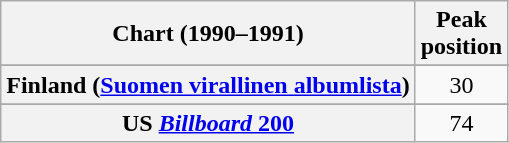<table class="wikitable sortable plainrowheaders" style="text-align:center">
<tr>
<th scope="col">Chart (1990–1991)</th>
<th scope="col">Peak<br>position</th>
</tr>
<tr>
</tr>
<tr>
</tr>
<tr>
<th scope="row">Finland (<a href='#'>Suomen virallinen albumlista</a>)</th>
<td>30</td>
</tr>
<tr>
</tr>
<tr>
</tr>
<tr>
<th scope="row">US <a href='#'><em>Billboard</em> 200</a></th>
<td>74</td>
</tr>
</table>
